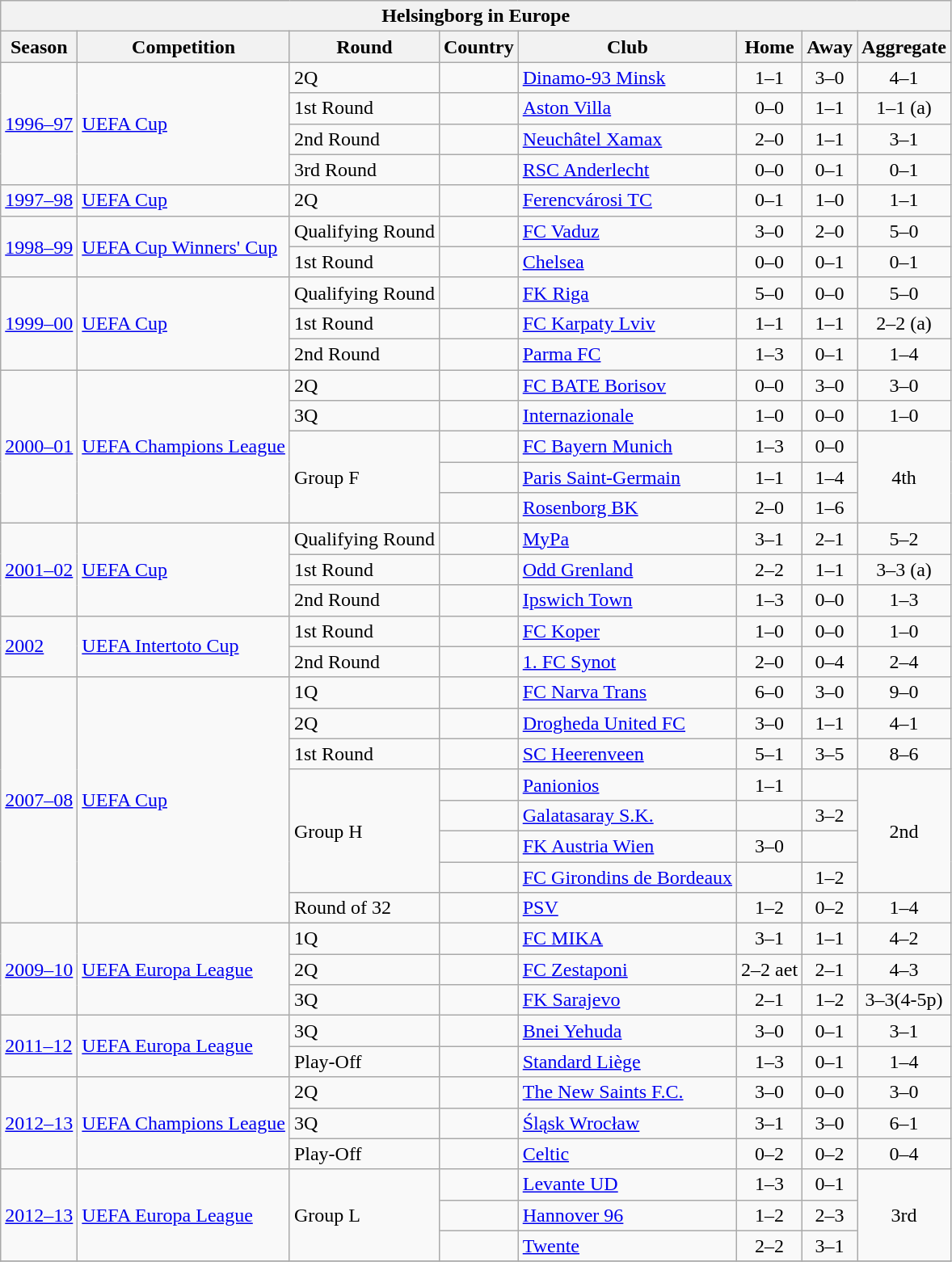<table class="wikitable">
<tr>
<th colspan="8"><strong>Helsingborg in Europe</strong></th>
</tr>
<tr>
<th>Season</th>
<th>Competition</th>
<th>Round</th>
<th>Country</th>
<th>Club</th>
<th>Home</th>
<th>Away</th>
<th>Aggregate</th>
</tr>
<tr>
<td rowspan=4><a href='#'>1996–97</a></td>
<td rowspan=4><a href='#'>UEFA Cup</a></td>
<td>2Q</td>
<td></td>
<td><a href='#'>Dinamo-93 Minsk</a></td>
<td align="center">1–1</td>
<td align="center">3–0</td>
<td align="center">4–1</td>
</tr>
<tr>
<td>1st Round</td>
<td></td>
<td><a href='#'>Aston Villa</a></td>
<td align="center">0–0</td>
<td align="center">1–1</td>
<td align="center">1–1 (a)</td>
</tr>
<tr>
<td>2nd Round</td>
<td></td>
<td><a href='#'>Neuchâtel Xamax</a></td>
<td align="center">2–0</td>
<td align="center">1–1</td>
<td align="center">3–1</td>
</tr>
<tr>
<td>3rd Round</td>
<td></td>
<td><a href='#'>RSC Anderlecht</a></td>
<td align="center">0–0</td>
<td align="center">0–1</td>
<td align="center">0–1</td>
</tr>
<tr>
<td><a href='#'>1997–98</a></td>
<td><a href='#'>UEFA Cup</a></td>
<td>2Q</td>
<td></td>
<td><a href='#'>Ferencvárosi TC</a></td>
<td align="center">0–1</td>
<td align="center">1–0</td>
<td align="center">1–1</td>
</tr>
<tr>
<td rowspan=2><a href='#'>1998–99</a></td>
<td rowspan=2><a href='#'>UEFA Cup Winners' Cup</a></td>
<td>Qualifying Round</td>
<td></td>
<td><a href='#'>FC Vaduz</a></td>
<td align="center">3–0</td>
<td align="center">2–0</td>
<td align="center">5–0</td>
</tr>
<tr>
<td>1st Round</td>
<td></td>
<td><a href='#'>Chelsea</a></td>
<td align="center">0–0</td>
<td align="center">0–1</td>
<td align="center">0–1</td>
</tr>
<tr>
<td rowspan=3><a href='#'>1999–00</a></td>
<td rowspan=3><a href='#'>UEFA Cup</a></td>
<td>Qualifying Round</td>
<td></td>
<td><a href='#'>FK Riga</a></td>
<td align="center">5–0</td>
<td align="center">0–0</td>
<td align="center">5–0</td>
</tr>
<tr>
<td>1st Round</td>
<td></td>
<td><a href='#'>FC Karpaty Lviv</a></td>
<td align="center">1–1</td>
<td align="center">1–1</td>
<td align="center">2–2 (a)</td>
</tr>
<tr>
<td>2nd Round</td>
<td></td>
<td><a href='#'>Parma FC</a></td>
<td align="center">1–3</td>
<td align="center">0–1</td>
<td align="center">1–4</td>
</tr>
<tr>
<td rowspan=5><a href='#'>2000–01</a></td>
<td rowspan=5><a href='#'>UEFA Champions League</a></td>
<td>2Q</td>
<td></td>
<td><a href='#'>FC BATE Borisov</a></td>
<td align="center">0–0</td>
<td align="center">3–0</td>
<td align="center">3–0</td>
</tr>
<tr>
<td>3Q</td>
<td></td>
<td><a href='#'>Internazionale</a></td>
<td align="center">1–0</td>
<td align="center">0–0</td>
<td align="center">1–0</td>
</tr>
<tr>
<td rowspan=3>Group F</td>
<td></td>
<td><a href='#'>FC Bayern Munich</a></td>
<td align="center">1–3</td>
<td align="center">0–0</td>
<td rowspan=3 align="center">4th</td>
</tr>
<tr>
<td></td>
<td><a href='#'>Paris Saint-Germain</a></td>
<td align="center">1–1</td>
<td align="center">1–4</td>
</tr>
<tr>
<td></td>
<td><a href='#'>Rosenborg BK</a></td>
<td align="center">2–0</td>
<td align="center">1–6</td>
</tr>
<tr>
<td rowspan=3><a href='#'>2001–02</a></td>
<td rowspan=3><a href='#'>UEFA Cup</a></td>
<td>Qualifying Round</td>
<td></td>
<td><a href='#'>MyPa</a></td>
<td align="center">3–1</td>
<td align="center">2–1</td>
<td align="center">5–2</td>
</tr>
<tr>
<td>1st Round</td>
<td></td>
<td><a href='#'>Odd Grenland</a></td>
<td align="center">2–2</td>
<td align="center">1–1</td>
<td align="center">3–3 (a)</td>
</tr>
<tr>
<td>2nd Round</td>
<td></td>
<td><a href='#'>Ipswich Town</a></td>
<td align="center">1–3</td>
<td align="center">0–0</td>
<td align="center">1–3</td>
</tr>
<tr>
<td rowspan=2><a href='#'>2002</a></td>
<td rowspan=2><a href='#'>UEFA Intertoto Cup</a></td>
<td>1st Round</td>
<td></td>
<td><a href='#'>FC Koper</a></td>
<td align="center">1–0</td>
<td align="center">0–0</td>
<td align="center">1–0</td>
</tr>
<tr>
<td>2nd Round</td>
<td></td>
<td><a href='#'>1. FC Synot</a></td>
<td align="center">2–0</td>
<td align="center">0–4</td>
<td align="center">2–4</td>
</tr>
<tr>
<td rowspan=8><a href='#'>2007–08</a></td>
<td rowspan=8><a href='#'>UEFA Cup</a></td>
<td>1Q</td>
<td></td>
<td><a href='#'>FC Narva Trans</a></td>
<td align="center">6–0</td>
<td align="center">3–0</td>
<td align="center">9–0</td>
</tr>
<tr>
<td>2Q</td>
<td></td>
<td><a href='#'>Drogheda United FC</a></td>
<td align="center">3–0</td>
<td align="center">1–1</td>
<td align="center">4–1</td>
</tr>
<tr>
<td>1st Round</td>
<td></td>
<td><a href='#'>SC Heerenveen</a></td>
<td align="center">5–1</td>
<td align="center">3–5</td>
<td align="center">8–6</td>
</tr>
<tr>
<td rowspan=4>Group H</td>
<td></td>
<td><a href='#'>Panionios</a></td>
<td align="center">1–1</td>
<td></td>
<td align="center" rowspan=4>2nd</td>
</tr>
<tr>
<td></td>
<td><a href='#'>Galatasaray S.K.</a></td>
<td></td>
<td align="center">3–2</td>
</tr>
<tr>
<td></td>
<td><a href='#'>FK Austria Wien</a></td>
<td align="center">3–0</td>
<td></td>
</tr>
<tr>
<td></td>
<td><a href='#'>FC Girondins de Bordeaux</a></td>
<td></td>
<td align="center">1–2</td>
</tr>
<tr>
<td>Round of 32</td>
<td></td>
<td><a href='#'>PSV</a></td>
<td align="center">1–2</td>
<td align="center">0–2</td>
<td align="center">1–4</td>
</tr>
<tr>
<td rowspan=3><a href='#'>2009–10</a></td>
<td rowspan=3><a href='#'>UEFA Europa League</a></td>
<td>1Q</td>
<td></td>
<td><a href='#'>FC MIKA</a></td>
<td align="center">3–1</td>
<td align="center">1–1</td>
<td align="center">4–2</td>
</tr>
<tr>
<td>2Q</td>
<td></td>
<td><a href='#'>FC Zestaponi</a></td>
<td align="center">2–2 aet</td>
<td align="center">2–1</td>
<td align="center">4–3</td>
</tr>
<tr>
<td>3Q</td>
<td></td>
<td><a href='#'>FK Sarajevo</a></td>
<td align="center">2–1</td>
<td align="center">1–2</td>
<td align="center">3–3(4-5p)</td>
</tr>
<tr>
<td rowspan=2><a href='#'>2011–12</a></td>
<td rowspan=2><a href='#'>UEFA Europa League</a></td>
<td>3Q</td>
<td></td>
<td><a href='#'>Bnei Yehuda</a></td>
<td align="center">3–0</td>
<td align="center">0–1</td>
<td align="center">3–1</td>
</tr>
<tr>
<td>Play-Off</td>
<td></td>
<td><a href='#'>Standard Liège</a></td>
<td align="center">1–3</td>
<td align="center">0–1</td>
<td align="center">1–4</td>
</tr>
<tr>
<td rowspan=3><a href='#'>2012–13</a></td>
<td rowspan=3><a href='#'>UEFA Champions League</a></td>
<td>2Q</td>
<td></td>
<td><a href='#'>The New Saints F.C.</a></td>
<td align="center">3–0</td>
<td align="center">0–0</td>
<td align="center">3–0</td>
</tr>
<tr>
<td>3Q</td>
<td></td>
<td><a href='#'>Śląsk Wrocław</a></td>
<td align="center">3–1</td>
<td align="center">3–0</td>
<td align="center">6–1</td>
</tr>
<tr>
<td>Play-Off</td>
<td></td>
<td><a href='#'>Celtic</a></td>
<td align="center">0–2</td>
<td align="center">0–2</td>
<td align="center">0–4</td>
</tr>
<tr>
<td rowspan=3><a href='#'>2012–13</a></td>
<td rowspan=3><a href='#'>UEFA Europa League</a></td>
<td rowspan=3>Group L</td>
<td></td>
<td><a href='#'>Levante UD</a></td>
<td align="center">1–3</td>
<td align="center">0–1</td>
<td align="center" rowspan=3>3rd</td>
</tr>
<tr>
<td></td>
<td><a href='#'>Hannover 96</a></td>
<td align="center">1–2</td>
<td align="center">2–3</td>
</tr>
<tr>
<td></td>
<td><a href='#'>Twente</a></td>
<td align="center">2–2</td>
<td align="center">3–1</td>
</tr>
<tr>
</tr>
</table>
